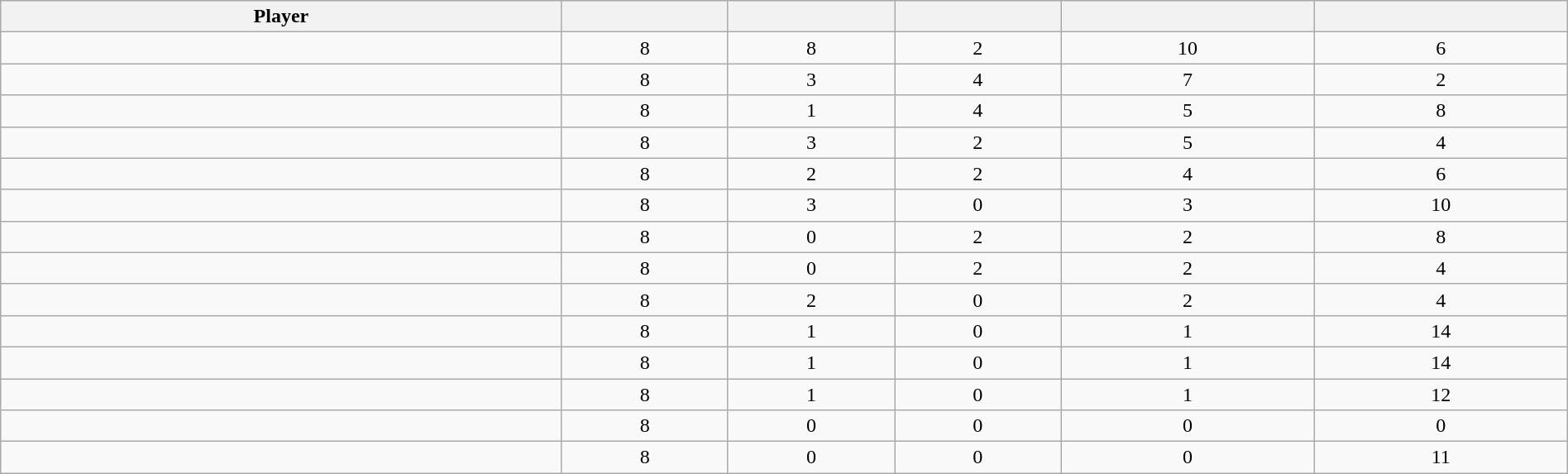<table class="wikitable sortable" style="width:100%;">
<tr align=center>
<th>Player</th>
<th></th>
<th></th>
<th></th>
<th></th>
<th></th>
</tr>
<tr align=center>
<td></td>
<td>8</td>
<td>8</td>
<td>2</td>
<td>10</td>
<td>6</td>
</tr>
<tr align=center>
<td></td>
<td>8</td>
<td>3</td>
<td>4</td>
<td>7</td>
<td>2</td>
</tr>
<tr align=center>
<td></td>
<td>8</td>
<td>1</td>
<td>4</td>
<td>5</td>
<td>8</td>
</tr>
<tr align=center>
<td></td>
<td>8</td>
<td>3</td>
<td>2</td>
<td>5</td>
<td>4</td>
</tr>
<tr align=center>
<td></td>
<td>8</td>
<td>2</td>
<td>2</td>
<td>4</td>
<td>6</td>
</tr>
<tr align=center>
<td></td>
<td>8</td>
<td>3</td>
<td>0</td>
<td>3</td>
<td>10</td>
</tr>
<tr align=center>
<td></td>
<td>8</td>
<td>0</td>
<td>2</td>
<td>2</td>
<td>8</td>
</tr>
<tr align=center>
<td></td>
<td>8</td>
<td>0</td>
<td>2</td>
<td>2</td>
<td>4</td>
</tr>
<tr align=center>
<td></td>
<td>8</td>
<td>2</td>
<td>0</td>
<td>2</td>
<td>4</td>
</tr>
<tr align=center>
<td></td>
<td>8</td>
<td>1</td>
<td>0</td>
<td>1</td>
<td>14</td>
</tr>
<tr align=center>
<td></td>
<td>8</td>
<td>1</td>
<td>0</td>
<td>1</td>
<td>14</td>
</tr>
<tr align=center>
<td></td>
<td>8</td>
<td>1</td>
<td>0</td>
<td>1</td>
<td>12</td>
</tr>
<tr align=center>
<td></td>
<td>8</td>
<td>0</td>
<td>0</td>
<td>0</td>
<td>0</td>
</tr>
<tr align=center>
<td></td>
<td>8</td>
<td>0</td>
<td>0</td>
<td>0</td>
<td>11</td>
</tr>
</table>
